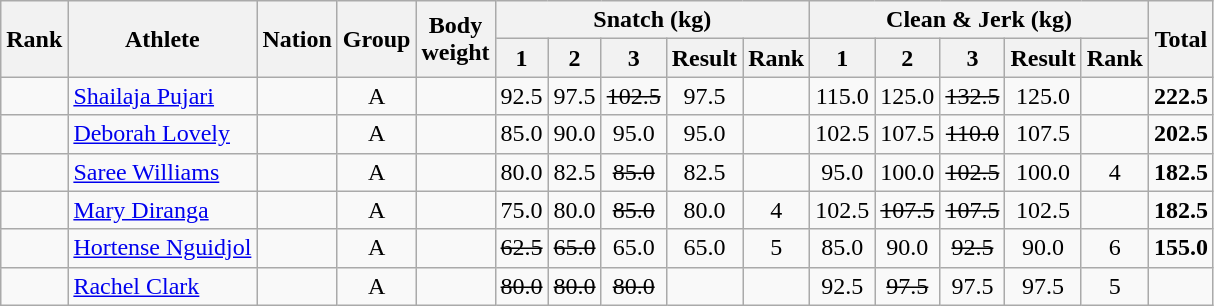<table class="wikitable sortable" style="text-align:center;">
<tr>
<th rowspan=2>Rank</th>
<th rowspan=2>Athlete</th>
<th rowspan=2>Nation</th>
<th rowspan=2>Group</th>
<th rowspan=2>Body<br>weight</th>
<th colspan=5>Snatch (kg)</th>
<th colspan=5>Clean & Jerk (kg)</th>
<th rowspan=2>Total</th>
</tr>
<tr>
<th>1</th>
<th>2</th>
<th>3</th>
<th>Result</th>
<th>Rank</th>
<th>1</th>
<th>2</th>
<th>3</th>
<th>Result</th>
<th>Rank</th>
</tr>
<tr>
<td></td>
<td align=left><a href='#'>Shailaja Pujari</a></td>
<td align=left></td>
<td>A</td>
<td></td>
<td>92.5</td>
<td>97.5</td>
<td><s>102.5</s></td>
<td>97.5</td>
<td></td>
<td>115.0</td>
<td>125.0</td>
<td><s>132.5</s></td>
<td>125.0</td>
<td></td>
<td><strong>222.5</strong></td>
</tr>
<tr>
<td></td>
<td align=left><a href='#'>Deborah Lovely</a></td>
<td align=left></td>
<td>A</td>
<td></td>
<td>85.0</td>
<td>90.0</td>
<td>95.0</td>
<td>95.0</td>
<td></td>
<td>102.5</td>
<td>107.5</td>
<td><s>110.0</s></td>
<td>107.5</td>
<td></td>
<td><strong>202.5</strong></td>
</tr>
<tr>
<td></td>
<td align=left><a href='#'>Saree Williams</a></td>
<td align=left></td>
<td>A</td>
<td></td>
<td>80.0</td>
<td>82.5</td>
<td><s>85.0</s></td>
<td>82.5</td>
<td></td>
<td>95.0</td>
<td>100.0</td>
<td><s>102.5</s></td>
<td>100.0</td>
<td>4</td>
<td><strong>182.5</strong></td>
</tr>
<tr>
<td></td>
<td align=left><a href='#'>Mary Diranga</a></td>
<td align=left></td>
<td>A</td>
<td></td>
<td>75.0</td>
<td>80.0</td>
<td><s>85.0</s></td>
<td>80.0</td>
<td>4</td>
<td>102.5</td>
<td><s>107.5</s></td>
<td><s>107.5</s></td>
<td>102.5</td>
<td></td>
<td><strong>182.5</strong></td>
</tr>
<tr>
<td></td>
<td align=left><a href='#'>Hortense Nguidjol</a></td>
<td align=left></td>
<td>A</td>
<td></td>
<td><s>62.5</s></td>
<td><s>65.0</s></td>
<td>65.0</td>
<td>65.0</td>
<td>5</td>
<td>85.0</td>
<td>90.0</td>
<td><s>92.5</s></td>
<td>90.0</td>
<td>6</td>
<td><strong>155.0</strong></td>
</tr>
<tr>
<td></td>
<td align=left><a href='#'>Rachel Clark</a></td>
<td align=left></td>
<td>A</td>
<td></td>
<td><s>80.0</s></td>
<td><s>80.0</s></td>
<td><s>80.0</s></td>
<td></td>
<td></td>
<td>92.5</td>
<td><s>97.5</s></td>
<td>97.5</td>
<td>97.5</td>
<td>5</td>
<td></td>
</tr>
</table>
